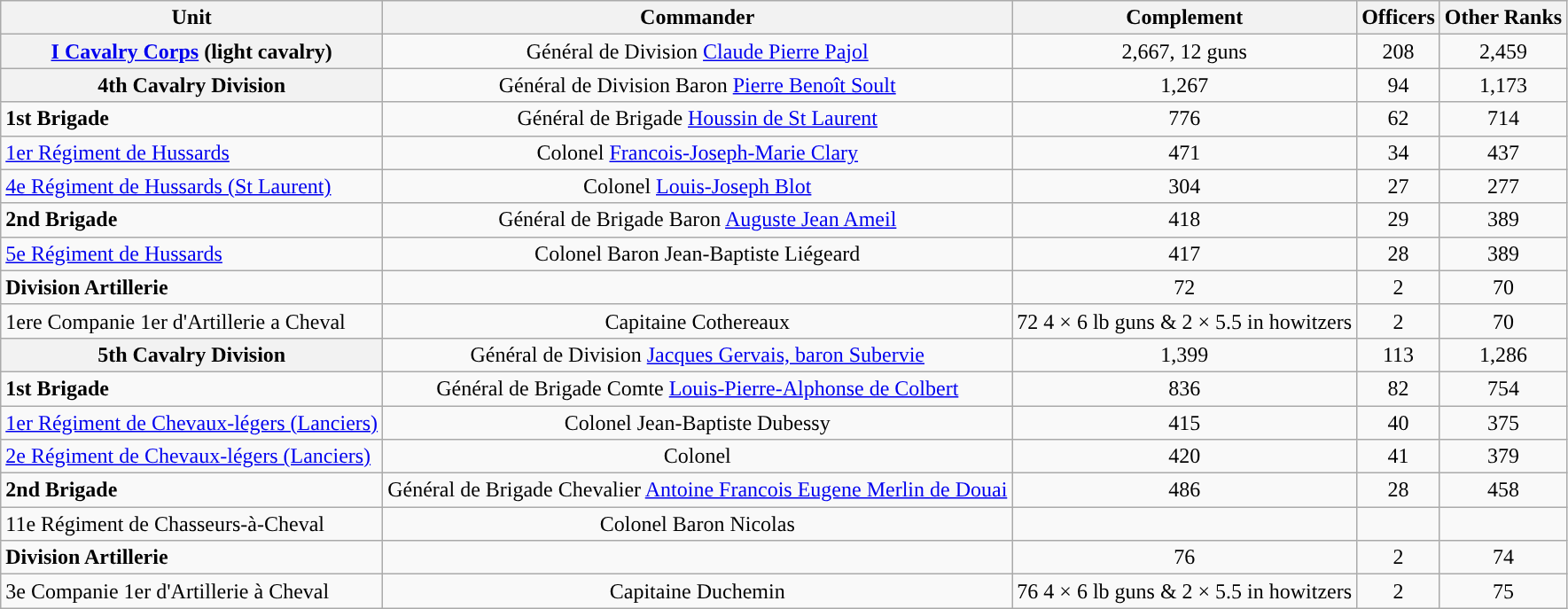<table class="wikitable">
<tr>
<th>Unit</th>
<th>Commander</th>
<th>Complement</th>
<th>Officers</th>
<th>Other Ranks</th>
</tr>
<tr>
<th colspan="1" bgcolor="#f9f9f9;"><a href='#'>I Cavalry Corps</a> (light cavalry)</th>
<td align="center">Général de Division <a href='#'>Claude Pierre Pajol</a></td>
<td align="center">2,667, 12 guns</td>
<td align="center">208</td>
<td align="center">2,459</td>
</tr>
<tr>
<th colspan="1" bgcolor="#f9f9f9;">4th Cavalry Division</th>
<td align="center">Général de Division Baron <a href='#'>Pierre Benoît Soult</a></td>
<td align="center">1,267</td>
<td align="center">94</td>
<td align="center">1,173</td>
</tr>
<tr>
<td><strong>1st Brigade</strong></td>
<td align="center">Général de Brigade <a href='#'>Houssin de St Laurent</a></td>
<td align="center">776</td>
<td align="center">62</td>
<td align="center">714</td>
</tr>
<tr>
<td><a href='#'>1er Régiment de Hussards</a></td>
<td align="center">Colonel <a href='#'>Francois-Joseph-Marie Clary</a></td>
<td align="center">471</td>
<td align="center">34</td>
<td align="center">437</td>
</tr>
<tr>
<td><a href='#'>4e Régiment de Hussards (St Laurent)</a></td>
<td align="center">Colonel <a href='#'>Louis-Joseph Blot</a></td>
<td align="center">304</td>
<td align="center">27</td>
<td align="center">277</td>
</tr>
<tr>
<td><strong>2nd Brigade</strong></td>
<td align="center">Général de Brigade Baron <a href='#'>Auguste Jean Ameil</a></td>
<td align="center">418</td>
<td align="center">29</td>
<td align="center">389</td>
</tr>
<tr>
<td><a href='#'>5e Régiment de Hussards</a></td>
<td align="center">Colonel Baron Jean-Baptiste Liégeard</td>
<td align="center">417</td>
<td align="center">28</td>
<td align="center">389</td>
</tr>
<tr>
<td><strong>Division Artillerie</strong></td>
<td align="center"></td>
<td align="center">72</td>
<td align="center">2</td>
<td align="center">70</td>
</tr>
<tr>
<td>1ere Companie 1er d'Artillerie a Cheval</td>
<td align="center">Capitaine Cothereaux</td>
<td align="center">72 4 × 6 lb guns & 2 × 5.5 in howitzers</td>
<td align="center">2</td>
<td align="center">70</td>
</tr>
<tr>
<th colspan="1" bgcolor="#f9f9f9;">5th Cavalry Division</th>
<td align="center">Général de Division <a href='#'>Jacques Gervais, baron Subervie</a></td>
<td align="center">1,399</td>
<td align="center">113</td>
<td align="center">1,286</td>
</tr>
<tr>
<td><strong>1st Brigade</strong></td>
<td align="center">Général de Brigade Comte <a href='#'>Louis-Pierre-Alphonse de Colbert</a></td>
<td align="center">836</td>
<td align="center">82</td>
<td align="center">754</td>
</tr>
<tr>
<td><a href='#'>1er Régiment de Chevaux-légers (Lanciers)</a></td>
<td align="center">Colonel Jean-Baptiste Dubessy</td>
<td align="center">415</td>
<td align="center">40</td>
<td align="center">375</td>
</tr>
<tr>
<td><a href='#'>2e Régiment de Chevaux-légers (Lanciers)</a></td>
<td align="center">Colonel </td>
<td align="center">420</td>
<td align="center">41</td>
<td align="center">379</td>
</tr>
<tr>
<td><strong>2nd Brigade</strong></td>
<td align="center">Général de Brigade Chevalier <a href='#'>Antoine Francois Eugene Merlin de Douai</a></td>
<td align="center">486</td>
<td align="center">28</td>
<td align="center">458</td>
</tr>
<tr>
<td>11e Régiment de Chasseurs-à-Cheval</td>
<td align="center">Colonel Baron Nicolas</td>
<td align="center"></td>
<td align="center"></td>
<td align="center"></td>
</tr>
<tr>
<td><strong>Division Artillerie</strong></td>
<td align="center"></td>
<td align="center">76</td>
<td align="center">2</td>
<td align="center">74</td>
</tr>
<tr>
<td>3e Companie 1er d'Artillerie à Cheval</td>
<td align="center">Capitaine Duchemin</td>
<td align="center">76 4 × 6 lb guns & 2 × 5.5 in howitzers</td>
<td align="center">2</td>
<td align="center">75</td>
</tr>
</table>
